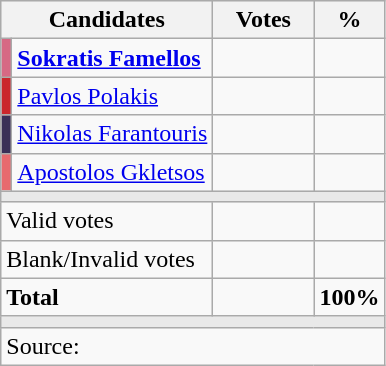<table class="wikitable" style="text-align:right; font-size:100%;">
<tr style="background-color:#E9E9E9;text-align:center;">
<th colspan="2" align="left">Candidates</th>
<th width="60">Votes</th>
<th width="30">%</th>
</tr>
<tr>
<td style="background-color:#D66984"></td>
<td style="text-align:left;"><strong><a href='#'>Sokratis Famellos</a></strong></td>
<td><strong></strong></td>
<td><strong></strong></td>
</tr>
<tr>
<td style="background-color:#CA272C"></td>
<td style="text-align:left;"><a href='#'>Pavlos Polakis</a></td>
<td><strong></strong></td>
<td><strong></strong></td>
</tr>
<tr>
<td style="background-color:#3A3057"></td>
<td style="text-align:left;"><a href='#'>Nikolas Farantouris</a></td>
<td></td>
<td></td>
</tr>
<tr>
<td style="background-color:#E76A6E"></td>
<td style="text-align:left;"><a href='#'>Apostolos Gkletsos</a></td>
<td></td>
<td></td>
</tr>
<tr>
<td colspan="4" style="background-color:#E9E9E9"></td>
</tr>
<tr>
<td colspan="2" align="left">Valid votes</td>
<td></td>
<td></td>
</tr>
<tr>
<td colspan="2" align="left">Blank/Invalid votes</td>
<td></td>
<td></td>
</tr>
<tr style="font-weight:bold;">
<td colspan="2" align="left">Total</td>
<td></td>
<td>100%</td>
</tr>
<tr>
<td colspan="4" style="background-color:#E9E9E9"></td>
</tr>
<tr>
<td colspan="4" align="left">Source: </td>
</tr>
</table>
